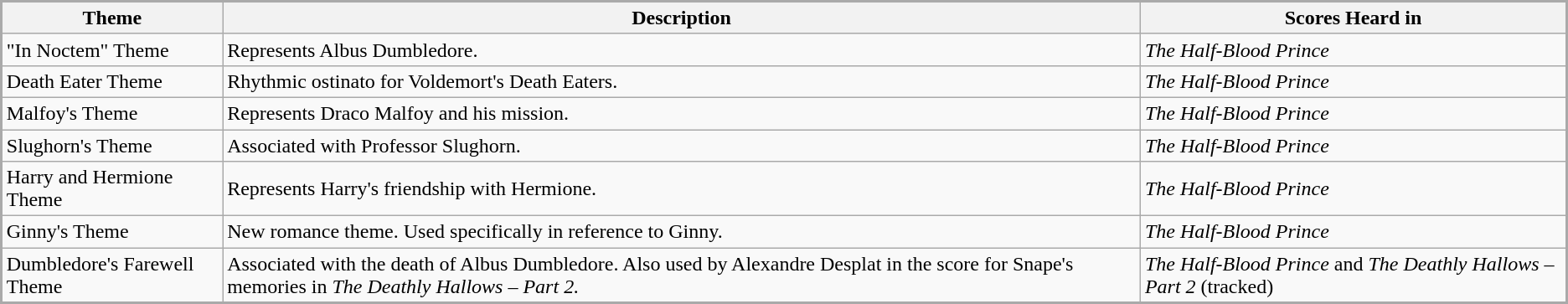<table class="wikitable" style="border:2px #aaa solid; font-size:100%;">
<tr>
<th>Theme</th>
<th>Description</th>
<th>Scores Heard in</th>
</tr>
<tr>
<td>"In Noctem" Theme</td>
<td>Represents Albus Dumbledore.</td>
<td><em>The Half-Blood Prince</em></td>
</tr>
<tr>
<td>Death Eater Theme</td>
<td>Rhythmic ostinato for Voldemort's Death Eaters.</td>
<td><em>The Half-Blood Prince</em></td>
</tr>
<tr>
<td>Malfoy's Theme</td>
<td>Represents Draco Malfoy and his mission.</td>
<td><em>The Half-Blood Prince</em></td>
</tr>
<tr>
<td>Slughorn's Theme</td>
<td>Associated with Professor Slughorn.</td>
<td><em>The Half-Blood Prince</em></td>
</tr>
<tr>
<td>Harry and Hermione Theme</td>
<td>Represents Harry's friendship with Hermione.</td>
<td><em>The Half-Blood Prince</em></td>
</tr>
<tr>
<td>Ginny's Theme</td>
<td>New romance theme. Used specifically in reference to Ginny.</td>
<td><em>The Half-Blood Prince</em></td>
</tr>
<tr>
<td>Dumbledore's Farewell Theme</td>
<td>Associated with the death of Albus Dumbledore. Also used by Alexandre Desplat in the score for Snape's memories in <em>The Deathly Hallows – Part 2.</em></td>
<td><em>The Half-Blood Prince</em> and <em>The Deathly Hallows – Part 2</em> (tracked)</td>
</tr>
</table>
